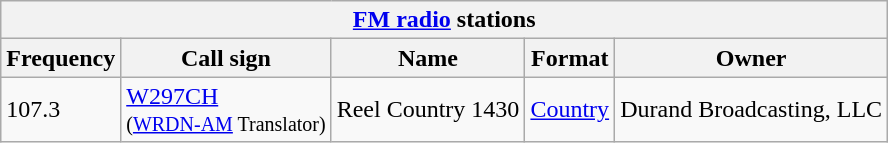<table class="wikitable">
<tr>
<th align="center" colspan="5"><strong><a href='#'>FM radio</a> stations</strong></th>
</tr>
<tr>
<th>Frequency</th>
<th>Call sign</th>
<th>Name</th>
<th>Format</th>
<th>Owner</th>
</tr>
<tr>
<td>107.3</td>
<td><a href='#'>W297CH</a><br><small>(<a href='#'>WRDN-AM</a> Translator)</small></td>
<td>Reel Country 1430</td>
<td><a href='#'>Country</a></td>
<td>Durand Broadcasting, LLC</td>
</tr>
</table>
